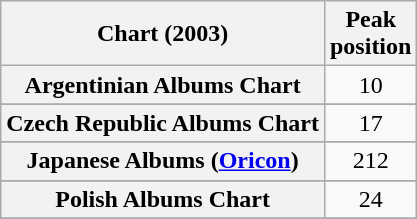<table class="wikitable sortable plainrowheaders">
<tr>
<th>Chart (2003)</th>
<th>Peak<br>position</th>
</tr>
<tr>
<th scope="row">Argentinian Albums Chart</th>
<td align="center">10</td>
</tr>
<tr>
</tr>
<tr>
</tr>
<tr>
<th scope="row">Czech Republic Albums Chart</th>
<td align="center">17</td>
</tr>
<tr>
</tr>
<tr>
</tr>
<tr>
</tr>
<tr>
</tr>
<tr>
<th scope="row">Japanese Albums (<a href='#'>Oricon</a>)</th>
<td align="center">212</td>
</tr>
<tr>
</tr>
<tr>
<th scope="row">Polish Albums Chart</th>
<td align="center">24</td>
</tr>
<tr>
</tr>
<tr>
</tr>
<tr>
</tr>
<tr>
</tr>
<tr>
</tr>
</table>
